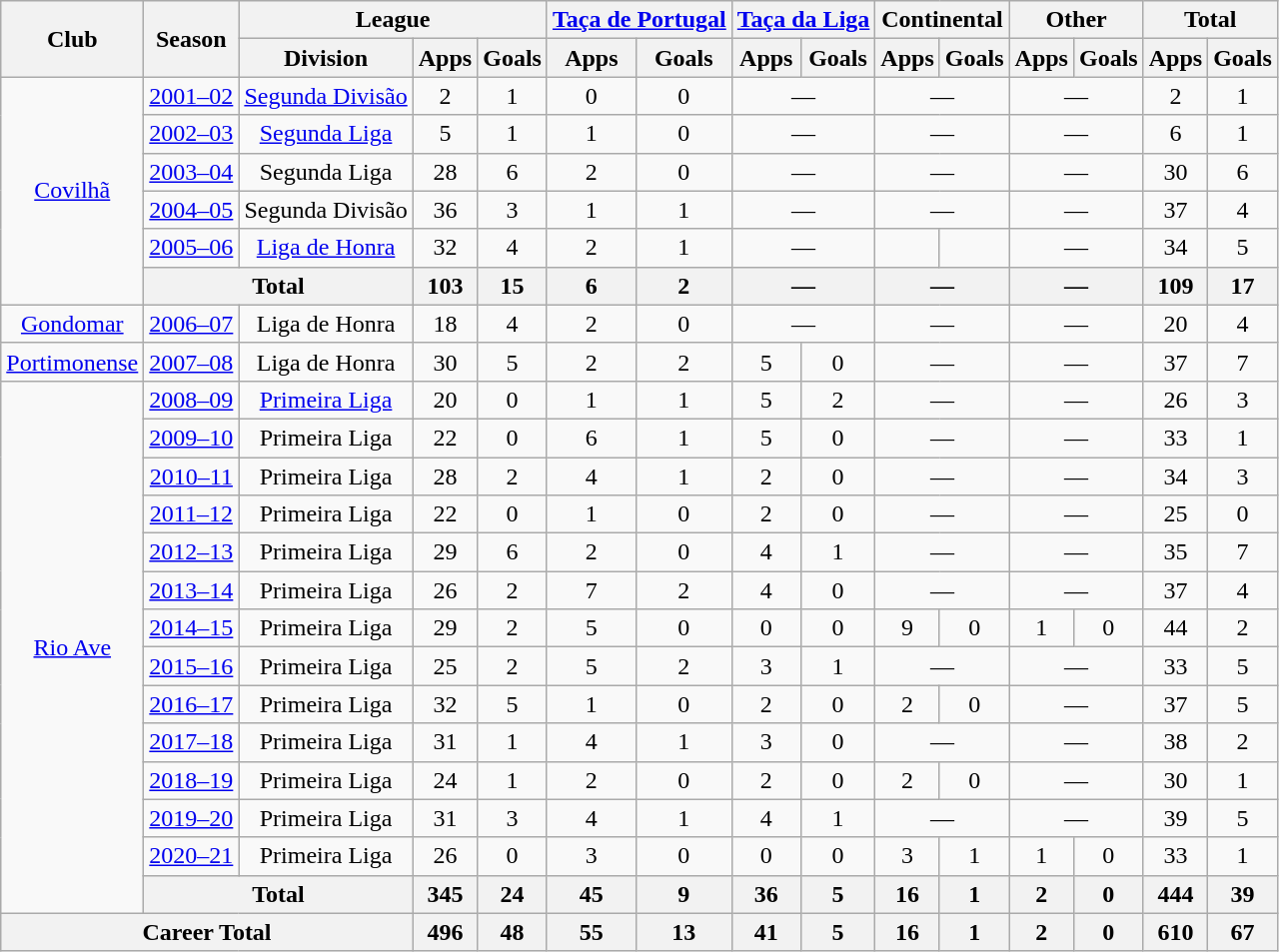<table class="wikitable" style="text-align:center;">
<tr>
<th rowspan="2">Club</th>
<th rowspan="2">Season</th>
<th colspan="3">League</th>
<th colspan="2"><a href='#'>Taça de Portugal</a></th>
<th colspan="2"><a href='#'>Taça da Liga</a></th>
<th colspan="2">Continental</th>
<th colspan="2">Other</th>
<th colspan="2">Total</th>
</tr>
<tr>
<th>Division</th>
<th>Apps</th>
<th>Goals</th>
<th>Apps</th>
<th>Goals</th>
<th>Apps</th>
<th>Goals</th>
<th>Apps</th>
<th>Goals</th>
<th>Apps</th>
<th>Goals</th>
<th>Apps</th>
<th>Goals</th>
</tr>
<tr>
<td rowspan="6" valign="center"><a href='#'>Covilhã</a></td>
<td><a href='#'>2001–02</a></td>
<td><a href='#'>Segunda Divisão</a></td>
<td>2</td>
<td>1</td>
<td>0</td>
<td>0</td>
<td colspan="2">—</td>
<td colspan="2">—</td>
<td colspan="2">—</td>
<td>2</td>
<td>1</td>
</tr>
<tr>
<td><a href='#'>2002–03</a></td>
<td><a href='#'>Segunda Liga</a></td>
<td>5</td>
<td>1</td>
<td>1</td>
<td>0</td>
<td colspan="2">—</td>
<td colspan="2">—</td>
<td colspan="2">—</td>
<td>6</td>
<td>1</td>
</tr>
<tr>
<td><a href='#'>2003–04</a></td>
<td>Segunda Liga</td>
<td>28</td>
<td>6</td>
<td>2</td>
<td>0</td>
<td colspan="2">—</td>
<td colspan="2">—</td>
<td colspan="2">—</td>
<td>30</td>
<td>6</td>
</tr>
<tr>
<td><a href='#'>2004–05</a></td>
<td>Segunda Divisão</td>
<td>36</td>
<td>3</td>
<td>1</td>
<td>1</td>
<td colspan="2">—</td>
<td colspan="2">—</td>
<td colspan="2">—</td>
<td>37</td>
<td>4</td>
</tr>
<tr>
<td><a href='#'>2005–06</a></td>
<td><a href='#'>Liga de Honra</a></td>
<td>32</td>
<td>4</td>
<td>2</td>
<td>1</td>
<td colspan="2">—</td>
<td></td>
<td></td>
<td colspan="2">—</td>
<td>34</td>
<td>5</td>
</tr>
<tr>
<th colspan="2">Total</th>
<th>103</th>
<th>15</th>
<th>6</th>
<th>2</th>
<th colspan="2">—</th>
<th colspan="2">—</th>
<th colspan="2">—</th>
<th>109</th>
<th>17</th>
</tr>
<tr>
<td rowspan="1" valign="center"><a href='#'>Gondomar</a></td>
<td><a href='#'>2006–07</a></td>
<td>Liga de Honra</td>
<td>18</td>
<td>4</td>
<td>2</td>
<td>0</td>
<td colspan="2">—</td>
<td colspan="2">—</td>
<td colspan="2">—</td>
<td>20</td>
<td>4</td>
</tr>
<tr>
<td rowspan="1" valign="center"><a href='#'>Portimonense</a></td>
<td><a href='#'>2007–08</a></td>
<td>Liga de Honra</td>
<td>30</td>
<td>5</td>
<td>2</td>
<td>2</td>
<td>5</td>
<td>0</td>
<td colspan="2">—</td>
<td colspan="2">—</td>
<td>37</td>
<td>7</td>
</tr>
<tr>
<td rowspan="14" valign="center"><a href='#'>Rio Ave</a></td>
<td><a href='#'>2008–09</a></td>
<td><a href='#'>Primeira Liga</a></td>
<td>20</td>
<td>0</td>
<td>1</td>
<td>1</td>
<td>5</td>
<td>2</td>
<td colspan="2">—</td>
<td colspan="2">—</td>
<td>26</td>
<td>3</td>
</tr>
<tr>
<td><a href='#'>2009–10</a></td>
<td>Primeira Liga</td>
<td>22</td>
<td>0</td>
<td>6</td>
<td>1</td>
<td>5</td>
<td>0</td>
<td colspan="2">—</td>
<td colspan="2">—</td>
<td>33</td>
<td>1</td>
</tr>
<tr>
<td><a href='#'>2010–11</a></td>
<td>Primeira Liga</td>
<td>28</td>
<td>2</td>
<td>4</td>
<td>1</td>
<td>2</td>
<td>0</td>
<td colspan="2">—</td>
<td colspan="2">—</td>
<td>34</td>
<td>3</td>
</tr>
<tr>
<td><a href='#'>2011–12</a></td>
<td>Primeira Liga</td>
<td>22</td>
<td>0</td>
<td>1</td>
<td>0</td>
<td>2</td>
<td>0</td>
<td colspan="2">—</td>
<td colspan="2">—</td>
<td>25</td>
<td>0</td>
</tr>
<tr>
<td><a href='#'>2012–13</a></td>
<td>Primeira Liga</td>
<td>29</td>
<td>6</td>
<td>2</td>
<td>0</td>
<td>4</td>
<td>1</td>
<td colspan="2">—</td>
<td colspan="2">—</td>
<td>35</td>
<td>7</td>
</tr>
<tr>
<td><a href='#'>2013–14</a></td>
<td>Primeira Liga</td>
<td>26</td>
<td>2</td>
<td>7</td>
<td>2</td>
<td>4</td>
<td>0</td>
<td colspan="2">—</td>
<td colspan="2">—</td>
<td>37</td>
<td>4</td>
</tr>
<tr>
<td><a href='#'>2014–15</a></td>
<td>Primeira Liga</td>
<td>29</td>
<td>2</td>
<td>5</td>
<td>0</td>
<td>0</td>
<td>0</td>
<td>9</td>
<td>0</td>
<td>1</td>
<td>0</td>
<td>44</td>
<td>2</td>
</tr>
<tr>
<td><a href='#'>2015–16</a></td>
<td>Primeira Liga</td>
<td>25</td>
<td>2</td>
<td>5</td>
<td>2</td>
<td>3</td>
<td>1</td>
<td colspan="2">—</td>
<td colspan="2">—</td>
<td>33</td>
<td>5</td>
</tr>
<tr>
<td><a href='#'>2016–17</a></td>
<td>Primeira Liga</td>
<td>32</td>
<td>5</td>
<td>1</td>
<td>0</td>
<td>2</td>
<td>0</td>
<td>2</td>
<td>0</td>
<td colspan="2">—</td>
<td>37</td>
<td>5</td>
</tr>
<tr>
<td><a href='#'>2017–18</a></td>
<td>Primeira Liga</td>
<td>31</td>
<td>1</td>
<td>4</td>
<td>1</td>
<td>3</td>
<td>0</td>
<td colspan="2">—</td>
<td colspan="2">—</td>
<td>38</td>
<td>2</td>
</tr>
<tr>
<td><a href='#'>2018–19</a></td>
<td>Primeira Liga</td>
<td>24</td>
<td>1</td>
<td>2</td>
<td>0</td>
<td>2</td>
<td>0</td>
<td>2</td>
<td>0</td>
<td colspan="2">—</td>
<td>30</td>
<td>1</td>
</tr>
<tr>
<td><a href='#'>2019–20</a></td>
<td>Primeira Liga</td>
<td>31</td>
<td>3</td>
<td>4</td>
<td>1</td>
<td>4</td>
<td>1</td>
<td colspan="2">—</td>
<td colspan="2">—</td>
<td>39</td>
<td>5</td>
</tr>
<tr>
<td><a href='#'>2020–21</a></td>
<td>Primeira Liga</td>
<td>26</td>
<td>0</td>
<td>3</td>
<td>0</td>
<td>0</td>
<td>0</td>
<td>3</td>
<td>1</td>
<td>1</td>
<td>0</td>
<td>33</td>
<td>1</td>
</tr>
<tr>
<th colspan="2">Total</th>
<th>345</th>
<th>24</th>
<th>45</th>
<th>9</th>
<th>36</th>
<th>5</th>
<th>16</th>
<th>1</th>
<th>2</th>
<th>0</th>
<th>444</th>
<th>39</th>
</tr>
<tr>
<th colspan="3">Career Total</th>
<th>496</th>
<th>48</th>
<th>55</th>
<th>13</th>
<th>41</th>
<th>5</th>
<th>16</th>
<th>1</th>
<th>2</th>
<th>0</th>
<th>610</th>
<th>67</th>
</tr>
</table>
